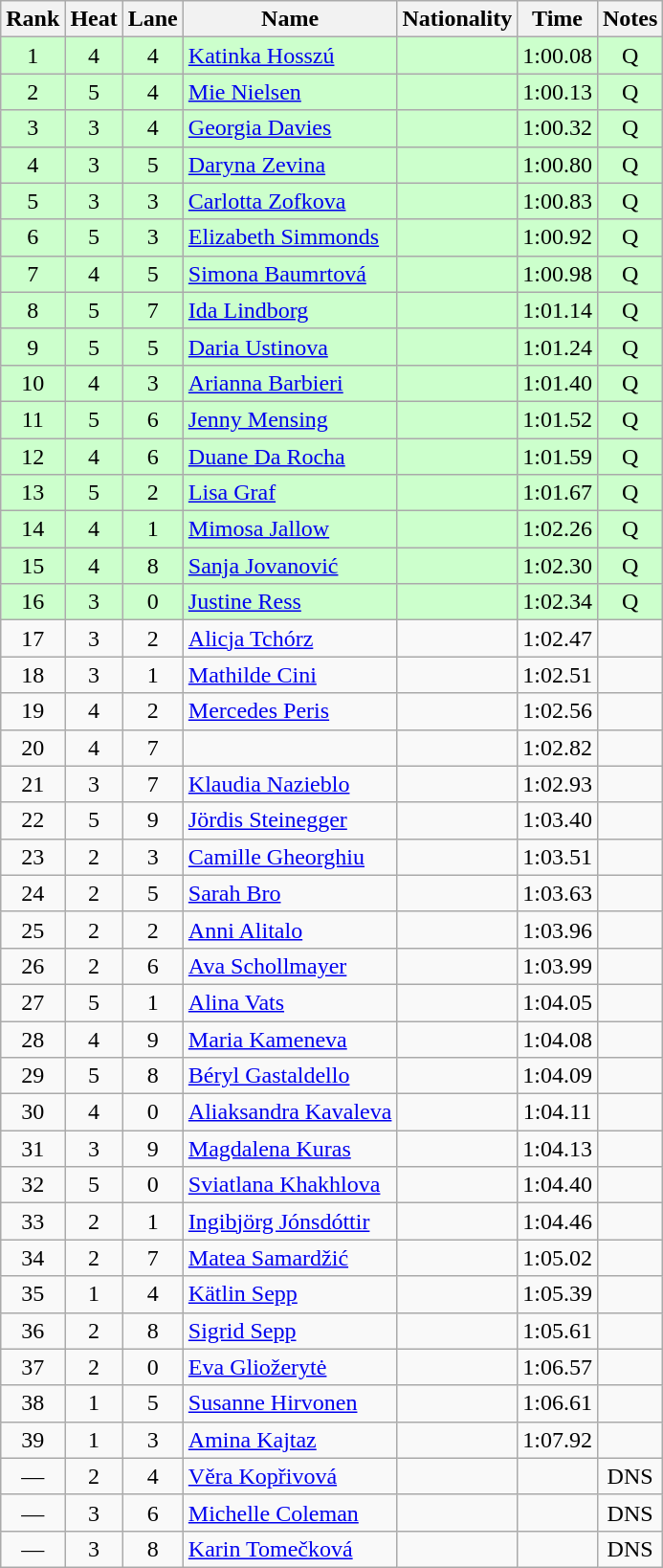<table class="wikitable sortable" style="text-align:center">
<tr>
<th>Rank</th>
<th>Heat</th>
<th>Lane</th>
<th>Name</th>
<th>Nationality</th>
<th>Time</th>
<th>Notes</th>
</tr>
<tr bgcolor=ccffcc>
<td>1</td>
<td>4</td>
<td>4</td>
<td align=left><a href='#'>Katinka Hosszú</a></td>
<td align=left></td>
<td>1:00.08</td>
<td>Q</td>
</tr>
<tr bgcolor=ccffcc>
<td>2</td>
<td>5</td>
<td>4</td>
<td align=left><a href='#'>Mie Nielsen</a></td>
<td align=left></td>
<td>1:00.13</td>
<td>Q</td>
</tr>
<tr bgcolor=ccffcc>
<td>3</td>
<td>3</td>
<td>4</td>
<td align=left><a href='#'>Georgia Davies</a></td>
<td align=left></td>
<td>1:00.32</td>
<td>Q</td>
</tr>
<tr bgcolor=ccffcc>
<td>4</td>
<td>3</td>
<td>5</td>
<td align=left><a href='#'>Daryna Zevina</a></td>
<td align=left></td>
<td>1:00.80</td>
<td>Q</td>
</tr>
<tr bgcolor=ccffcc>
<td>5</td>
<td>3</td>
<td>3</td>
<td align=left><a href='#'>Carlotta Zofkova</a></td>
<td align=left></td>
<td>1:00.83</td>
<td>Q</td>
</tr>
<tr bgcolor=ccffcc>
<td>6</td>
<td>5</td>
<td>3</td>
<td align=left><a href='#'>Elizabeth Simmonds</a></td>
<td align=left></td>
<td>1:00.92</td>
<td>Q</td>
</tr>
<tr bgcolor=ccffcc>
<td>7</td>
<td>4</td>
<td>5</td>
<td align=left><a href='#'>Simona Baumrtová</a></td>
<td align=left></td>
<td>1:00.98</td>
<td>Q</td>
</tr>
<tr bgcolor=ccffcc>
<td>8</td>
<td>5</td>
<td>7</td>
<td align=left><a href='#'>Ida Lindborg</a></td>
<td align=left></td>
<td>1:01.14</td>
<td>Q</td>
</tr>
<tr bgcolor=ccffcc>
<td>9</td>
<td>5</td>
<td>5</td>
<td align=left><a href='#'>Daria Ustinova</a></td>
<td align=left></td>
<td>1:01.24</td>
<td>Q</td>
</tr>
<tr bgcolor=ccffcc>
<td>10</td>
<td>4</td>
<td>3</td>
<td align=left><a href='#'>Arianna Barbieri</a></td>
<td align=left></td>
<td>1:01.40</td>
<td>Q</td>
</tr>
<tr bgcolor=ccffcc>
<td>11</td>
<td>5</td>
<td>6</td>
<td align=left><a href='#'>Jenny Mensing</a></td>
<td align=left></td>
<td>1:01.52</td>
<td>Q</td>
</tr>
<tr bgcolor=ccffcc>
<td>12</td>
<td>4</td>
<td>6</td>
<td align=left><a href='#'>Duane Da Rocha</a></td>
<td align=left></td>
<td>1:01.59</td>
<td>Q</td>
</tr>
<tr bgcolor=ccffcc>
<td>13</td>
<td>5</td>
<td>2</td>
<td align=left><a href='#'>Lisa Graf</a></td>
<td align=left></td>
<td>1:01.67</td>
<td>Q</td>
</tr>
<tr bgcolor=ccffcc>
<td>14</td>
<td>4</td>
<td>1</td>
<td align=left><a href='#'>Mimosa Jallow</a></td>
<td align=left></td>
<td>1:02.26</td>
<td>Q</td>
</tr>
<tr bgcolor=ccffcc>
<td>15</td>
<td>4</td>
<td>8</td>
<td align=left><a href='#'>Sanja Jovanović</a></td>
<td align=left></td>
<td>1:02.30</td>
<td>Q</td>
</tr>
<tr bgcolor=ccffcc>
<td>16</td>
<td>3</td>
<td>0</td>
<td align=left><a href='#'>Justine Ress</a></td>
<td align=left></td>
<td>1:02.34</td>
<td>Q</td>
</tr>
<tr>
<td>17</td>
<td>3</td>
<td>2</td>
<td align=left><a href='#'>Alicja Tchórz</a></td>
<td align=left></td>
<td>1:02.47</td>
<td></td>
</tr>
<tr>
<td>18</td>
<td>3</td>
<td>1</td>
<td align=left><a href='#'>Mathilde Cini</a></td>
<td align=left></td>
<td>1:02.51</td>
<td></td>
</tr>
<tr>
<td>19</td>
<td>4</td>
<td>2</td>
<td align=left><a href='#'>Mercedes Peris</a></td>
<td align=left></td>
<td>1:02.56</td>
<td></td>
</tr>
<tr>
<td>20</td>
<td>4</td>
<td>7</td>
<td align=left></td>
<td align=left></td>
<td>1:02.82</td>
<td></td>
</tr>
<tr>
<td>21</td>
<td>3</td>
<td>7</td>
<td align=left><a href='#'>Klaudia Nazieblo</a></td>
<td align=left></td>
<td>1:02.93</td>
<td></td>
</tr>
<tr>
<td>22</td>
<td>5</td>
<td>9</td>
<td align=left><a href='#'>Jördis Steinegger</a></td>
<td align=left></td>
<td>1:03.40</td>
<td></td>
</tr>
<tr>
<td>23</td>
<td>2</td>
<td>3</td>
<td align=left><a href='#'>Camille Gheorghiu</a></td>
<td align=left></td>
<td>1:03.51</td>
<td></td>
</tr>
<tr>
<td>24</td>
<td>2</td>
<td>5</td>
<td align=left><a href='#'>Sarah Bro</a></td>
<td align=left></td>
<td>1:03.63</td>
<td></td>
</tr>
<tr>
<td>25</td>
<td>2</td>
<td>2</td>
<td align=left><a href='#'>Anni Alitalo</a></td>
<td align=left></td>
<td>1:03.96</td>
<td></td>
</tr>
<tr>
<td>26</td>
<td>2</td>
<td>6</td>
<td align=left><a href='#'>Ava Schollmayer</a></td>
<td align=left></td>
<td>1:03.99</td>
<td></td>
</tr>
<tr>
<td>27</td>
<td>5</td>
<td>1</td>
<td align=left><a href='#'>Alina Vats</a></td>
<td align=left></td>
<td>1:04.05</td>
<td></td>
</tr>
<tr>
<td>28</td>
<td>4</td>
<td>9</td>
<td align=left><a href='#'>Maria Kameneva</a></td>
<td align=left></td>
<td>1:04.08</td>
<td></td>
</tr>
<tr>
<td>29</td>
<td>5</td>
<td>8</td>
<td align=left><a href='#'>Béryl Gastaldello</a></td>
<td align=left></td>
<td>1:04.09</td>
<td></td>
</tr>
<tr>
<td>30</td>
<td>4</td>
<td>0</td>
<td align=left><a href='#'>Aliaksandra Kavaleva</a></td>
<td align=left></td>
<td>1:04.11</td>
<td></td>
</tr>
<tr>
<td>31</td>
<td>3</td>
<td>9</td>
<td align=left><a href='#'>Magdalena Kuras</a></td>
<td align=left></td>
<td>1:04.13</td>
<td></td>
</tr>
<tr>
<td>32</td>
<td>5</td>
<td>0</td>
<td align=left><a href='#'>Sviatlana Khakhlova</a></td>
<td align=left></td>
<td>1:04.40</td>
<td></td>
</tr>
<tr>
<td>33</td>
<td>2</td>
<td>1</td>
<td align=left><a href='#'>Ingibjörg Jónsdóttir</a></td>
<td align=left></td>
<td>1:04.46</td>
<td></td>
</tr>
<tr>
<td>34</td>
<td>2</td>
<td>7</td>
<td align=left><a href='#'>Matea Samardžić</a></td>
<td align=left></td>
<td>1:05.02</td>
<td></td>
</tr>
<tr>
<td>35</td>
<td>1</td>
<td>4</td>
<td align=left><a href='#'>Kätlin Sepp</a></td>
<td align=left></td>
<td>1:05.39</td>
<td></td>
</tr>
<tr>
<td>36</td>
<td>2</td>
<td>8</td>
<td align=left><a href='#'>Sigrid Sepp</a></td>
<td align=left></td>
<td>1:05.61</td>
<td></td>
</tr>
<tr>
<td>37</td>
<td>2</td>
<td>0</td>
<td align=left><a href='#'>Eva Gliožerytė</a></td>
<td align=left></td>
<td>1:06.57</td>
<td></td>
</tr>
<tr>
<td>38</td>
<td>1</td>
<td>5</td>
<td align=left><a href='#'>Susanne Hirvonen</a></td>
<td align=left></td>
<td>1:06.61</td>
<td></td>
</tr>
<tr>
<td>39</td>
<td>1</td>
<td>3</td>
<td align=left><a href='#'>Amina Kajtaz</a></td>
<td align=left></td>
<td>1:07.92</td>
<td></td>
</tr>
<tr>
<td>—</td>
<td>2</td>
<td>4</td>
<td align=left><a href='#'>Věra Kopřivová</a></td>
<td align=left></td>
<td></td>
<td>DNS</td>
</tr>
<tr>
<td>—</td>
<td>3</td>
<td>6</td>
<td align=left><a href='#'>Michelle Coleman</a></td>
<td align=left></td>
<td></td>
<td>DNS</td>
</tr>
<tr>
<td>—</td>
<td>3</td>
<td>8</td>
<td align=left><a href='#'>Karin Tomečková</a></td>
<td align=left></td>
<td></td>
<td>DNS</td>
</tr>
</table>
